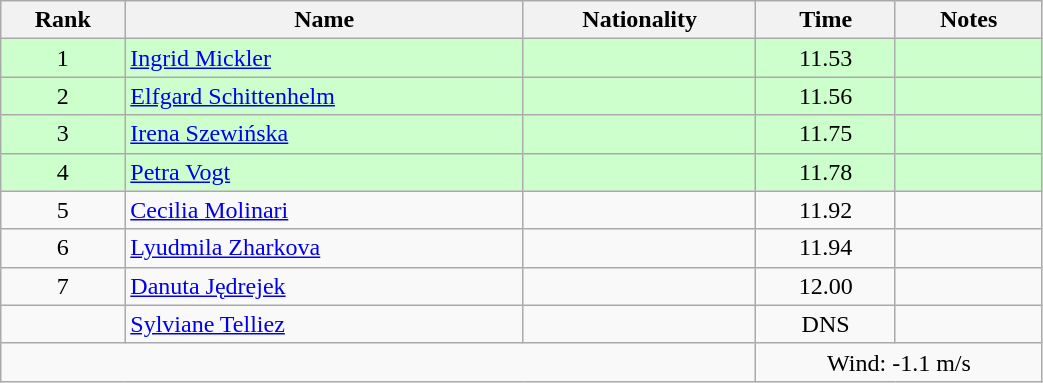<table class="wikitable sortable" style="text-align:center;width: 55%">
<tr>
<th>Rank</th>
<th>Name</th>
<th>Nationality</th>
<th>Time</th>
<th>Notes</th>
</tr>
<tr bgcolor=ccffcc>
<td>1</td>
<td align=left><a href='#'>Ingrid Mickler</a></td>
<td align=left></td>
<td>11.53</td>
<td></td>
</tr>
<tr bgcolor=ccffcc>
<td>2</td>
<td align=left><a href='#'>Elfgard Schittenhelm</a></td>
<td align=left></td>
<td>11.56</td>
<td></td>
</tr>
<tr bgcolor=ccffcc>
<td>3</td>
<td align=left><a href='#'>Irena Szewińska</a></td>
<td align=left></td>
<td>11.75</td>
<td></td>
</tr>
<tr bgcolor=ccffcc>
<td>4</td>
<td align=left><a href='#'>Petra Vogt</a></td>
<td align=left></td>
<td>11.78</td>
<td></td>
</tr>
<tr>
<td>5</td>
<td align=left><a href='#'>Cecilia Molinari</a></td>
<td align=left></td>
<td>11.92</td>
<td></td>
</tr>
<tr>
<td>6</td>
<td align=left><a href='#'>Lyudmila Zharkova</a></td>
<td align=left></td>
<td>11.94</td>
<td></td>
</tr>
<tr>
<td>7</td>
<td align=left><a href='#'>Danuta Jędrejek</a></td>
<td align=left></td>
<td>12.00</td>
<td></td>
</tr>
<tr>
<td></td>
<td align=left><a href='#'>Sylviane Telliez</a></td>
<td align=left></td>
<td>DNS</td>
<td></td>
</tr>
<tr>
<td colspan="3"></td>
<td colspan="2">Wind: -1.1 m/s</td>
</tr>
</table>
